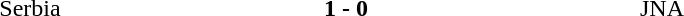<table border=0 cellpadding=1 cellspacing=0 width=50% style="border-collapse:collapse">
<tr align=center>
<th width=33%></th>
<th width=33%></th>
<th width=33%></th>
</tr>
<tr align=center>
<td>Serbia </td>
<td><strong>1 - 0</strong></td>
<td>JNA  </td>
</tr>
</table>
